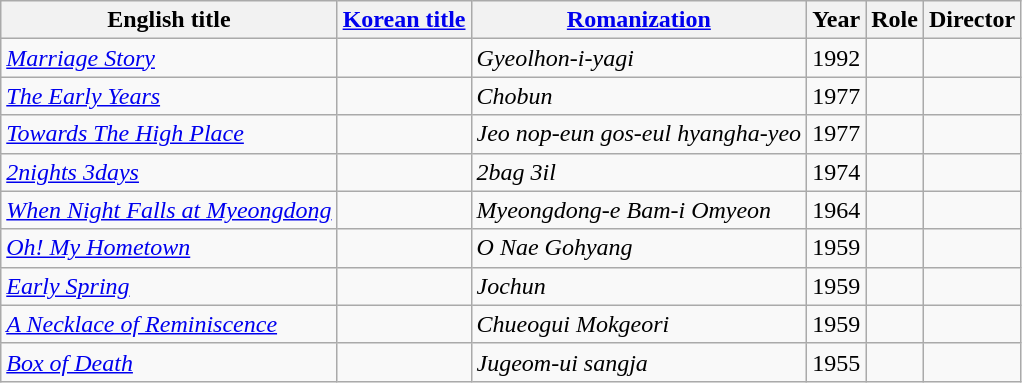<table class="wikitable">
<tr>
<th>English title</th>
<th><a href='#'>Korean title</a></th>
<th><a href='#'>Romanization</a></th>
<th>Year</th>
<th>Role</th>
<th>Director</th>
</tr>
<tr>
<td><em><a href='#'>Marriage Story</a></em></td>
<td></td>
<td><em> Gyeolhon-i-yagi</em></td>
<td>1992</td>
<td></td>
<td></td>
</tr>
<tr>
<td><em><a href='#'>The Early Years</a></em></td>
<td></td>
<td><em>Chobun</em></td>
<td>1977</td>
<td></td>
<td></td>
</tr>
<tr>
<td><em><a href='#'>Towards The High Place</a></em></td>
<td></td>
<td><em>Jeo nop-eun gos-eul hyangha-yeo</em></td>
<td>1977</td>
<td></td>
<td></td>
</tr>
<tr>
<td><em><a href='#'>2nights 3days</a></em></td>
<td></td>
<td><em>2bag 3il</em></td>
<td>1974</td>
<td></td>
<td></td>
</tr>
<tr>
<td><em><a href='#'>When Night Falls at Myeongdong</a></em></td>
<td></td>
<td><em>Myeongdong-e Bam-i Omyeon</em></td>
<td>1964</td>
<td></td>
<td></td>
</tr>
<tr>
<td><em><a href='#'>Oh! My Hometown</a></em></td>
<td></td>
<td><em>O Nae Gohyang</em></td>
<td>1959</td>
<td></td>
<td></td>
</tr>
<tr>
<td><em><a href='#'>Early Spring</a></em></td>
<td></td>
<td><em>Jochun</em></td>
<td>1959</td>
<td></td>
<td></td>
</tr>
<tr>
<td><em><a href='#'>A Necklace of Reminiscence</a></em></td>
<td></td>
<td><em>Chueogui Mokgeori</em></td>
<td>1959</td>
<td></td>
<td></td>
</tr>
<tr>
<td><em><a href='#'>Box of Death</a></em></td>
<td></td>
<td><em>Jugeom-ui sangja</em></td>
<td>1955</td>
<td></td>
<td></td>
</tr>
</table>
